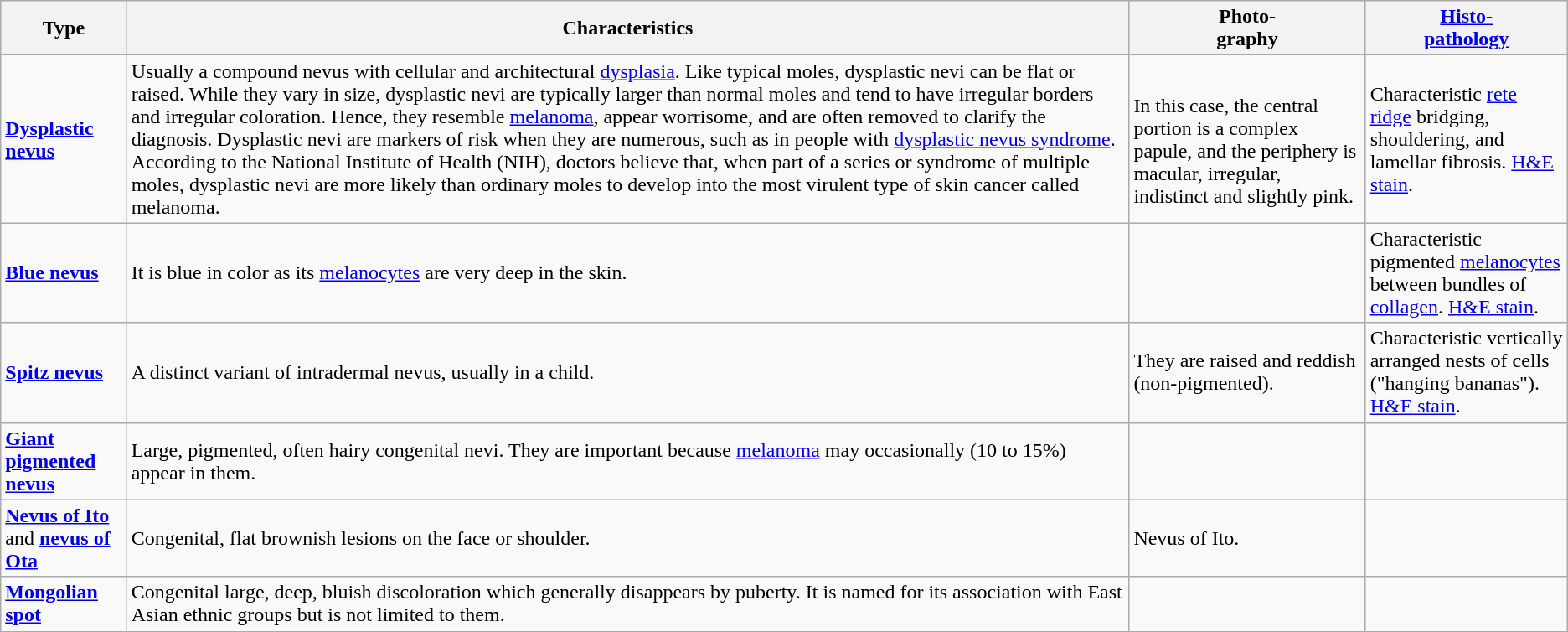<table class="wikitable">
<tr>
<th>Type</th>
<th>Characteristics</th>
<th>Photo-<br>graphy</th>
<th><a href='#'>Histo-<br>pathology</a></th>
</tr>
<tr>
<td><strong><a href='#'>Dysplastic nevus</a></strong></td>
<td>Usually a compound nevus with cellular and architectural <a href='#'>dysplasia</a>. Like typical moles, dysplastic nevi can be flat or raised. While they vary in size, dysplastic nevi are typically larger than normal moles and tend to have irregular borders and irregular coloration. Hence, they resemble <a href='#'>melanoma</a>, appear worrisome, and are often removed to clarify the diagnosis. Dysplastic nevi are markers of risk when they are numerous, such as in people with <a href='#'>dysplastic nevus syndrome</a>. According to the National Institute of Health (NIH), doctors believe that, when part of a series or syndrome of multiple moles, dysplastic nevi are more likely than ordinary moles to develop into the most virulent type of skin cancer called melanoma.</td>
<td><br>In this case, the central portion is a complex papule, and the periphery is macular, irregular, indistinct and slightly pink.</td>
<td> Characteristic <a href='#'>rete ridge</a> bridging, shouldering, and lamellar fibrosis. <a href='#'>H&E stain</a>.</td>
</tr>
<tr>
<td><strong><a href='#'>Blue nevus</a></strong></td>
<td>It is blue in color as its <a href='#'>melanocytes</a> are very deep in the skin.</td>
<td></td>
<td> Characteristic pigmented <a href='#'>melanocytes</a> between bundles of <a href='#'>collagen</a>. <a href='#'>H&E stain</a>.</td>
</tr>
<tr>
<td><strong><a href='#'>Spitz nevus</a></strong></td>
<td>A distinct variant of intradermal nevus, usually in a child.</td>
<td> They are raised and reddish (non-pigmented).</td>
<td> Characteristic vertically arranged nests of cells ("hanging bananas"). <a href='#'>H&E stain</a>.</td>
</tr>
<tr>
<td><strong><a href='#'>Giant pigmented nevus</a></strong></td>
<td>Large, pigmented, often hairy congenital nevi. They are important because <a href='#'>melanoma</a> may occasionally (10 to 15%) appear in them.</td>
<td></td>
<td></td>
</tr>
<tr>
<td><strong><a href='#'>Nevus of Ito</a></strong> and <strong><a href='#'>nevus of Ota</a></strong></td>
<td>Congenital, flat brownish lesions on the face or shoulder.</td>
<td> Nevus of Ito.</td>
<td></td>
</tr>
<tr>
<td><strong><a href='#'>Mongolian spot</a></strong></td>
<td>Congenital large, deep, bluish discoloration which generally disappears by puberty. It is named for its association with East Asian ethnic groups but is not limited to them.</td>
<td></td>
<td></td>
</tr>
</table>
